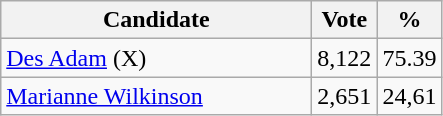<table class="wikitable">
<tr>
<th bgcolor="#DDDDFF" width="200px">Candidate</th>
<th bgcolor="#DDDDFF">Vote</th>
<th bgcolor="#DDDDFF">%</th>
</tr>
<tr>
<td><a href='#'>Des Adam</a> (X)</td>
<td>8,122</td>
<td>75.39</td>
</tr>
<tr>
<td><a href='#'>Marianne Wilkinson</a></td>
<td>2,651</td>
<td>24,61</td>
</tr>
</table>
